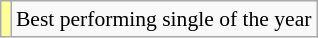<table class="wikitable plainrowheaders" style="font-size:90%;">
<tr>
<td bgcolor=#FFFF99 align=center></td>
<td>Best performing single of the year</td>
</tr>
</table>
